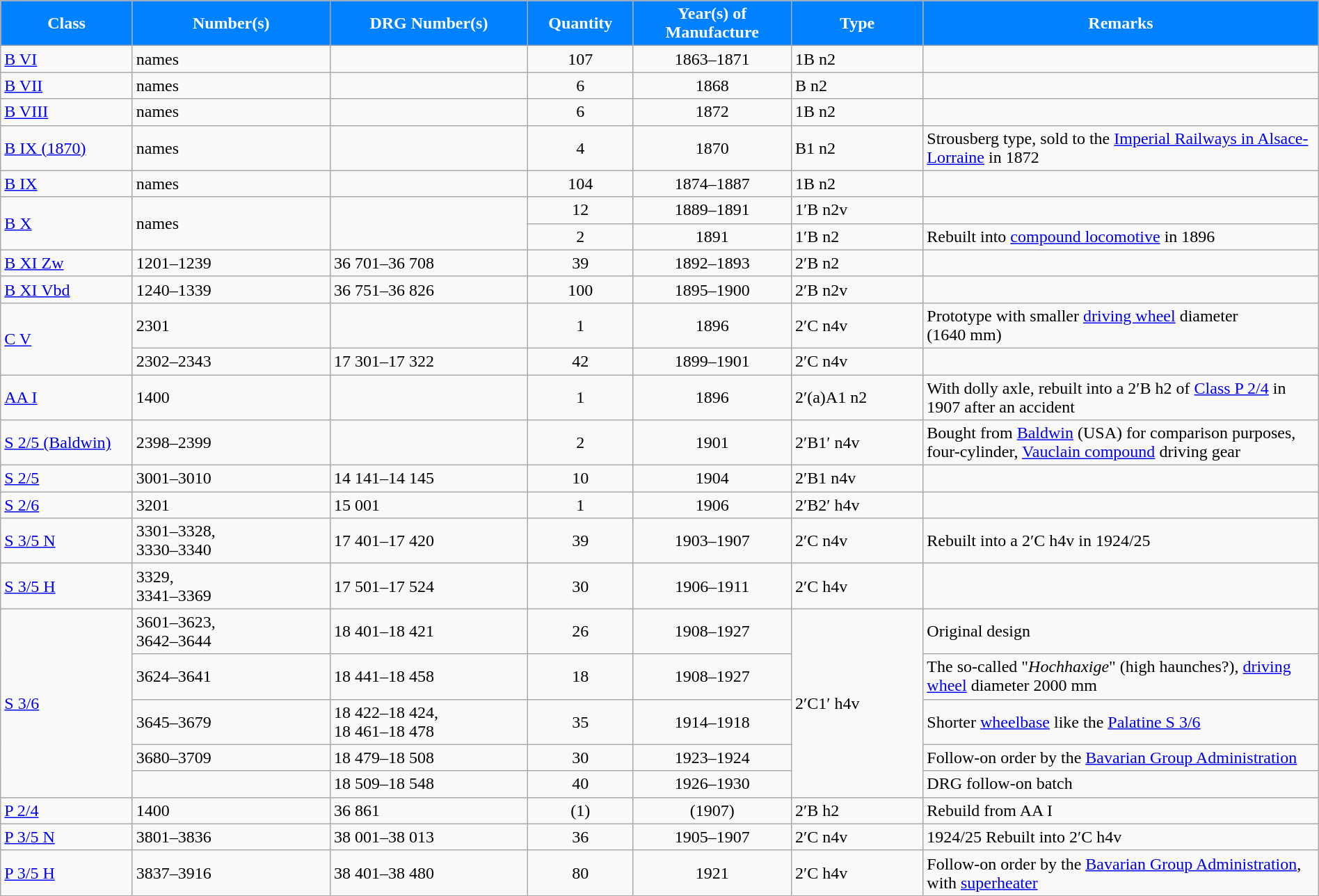<table class="wikitable" style="width:100%;">
<tr>
<th style="color:#fff; background:#0081ff; width:10%;">Class</th>
<th style="color:#fff; background:#0081ff; width:15%;">Number(s)</th>
<th style="color:#fff; background:#0081ff; width:15%;">DRG Number(s)</th>
<th style="color:#fff; background:#0081ff; width:8%;">Quantity</th>
<th style="color:#fff; background:#0081ff; width:12%;">Year(s) of Manufacture</th>
<th style="color:#fff; background:#0081ff; width:10%;">Type</th>
<th style="color:#fff; background:#0081ff; width:30%;">Remarks</th>
</tr>
<tr>
<td><a href='#'>B VI</a></td>
<td>names</td>
<td></td>
<td style="text-align:center;">107</td>
<td style="text-align:center;">1863–1871</td>
<td>1B n2</td>
<td></td>
</tr>
<tr>
<td><a href='#'>B VII</a></td>
<td>names</td>
<td></td>
<td style="text-align:center;">6</td>
<td style="text-align:center;">1868</td>
<td>B n2</td>
<td></td>
</tr>
<tr>
<td><a href='#'>B VIII</a></td>
<td>names</td>
<td></td>
<td style="text-align:center;">6</td>
<td style="text-align:center;">1872</td>
<td>1B n2</td>
<td></td>
</tr>
<tr>
<td><a href='#'>B IX (1870)</a></td>
<td>names</td>
<td></td>
<td style="text-align:center;">4</td>
<td style="text-align:center;">1870</td>
<td>B1 n2</td>
<td>Strousberg type, sold to the <a href='#'>Imperial Railways in Alsace-Lorraine</a> in 1872</td>
</tr>
<tr>
<td><a href='#'>B IX</a></td>
<td>names</td>
<td></td>
<td style="text-align:center;">104</td>
<td style="text-align:center;">1874–1887</td>
<td>1B n2</td>
<td></td>
</tr>
<tr>
<td rowspan="2"><a href='#'>B X</a></td>
<td rowspan="2">names</td>
<td rowspan="2"></td>
<td style="text-align:center;">12</td>
<td style="text-align:center;">1889–1891</td>
<td>1′B n2v</td>
<td></td>
</tr>
<tr>
<td style="text-align:center;">2</td>
<td style="text-align:center;">1891</td>
<td>1′B n2</td>
<td>Rebuilt into <a href='#'>compound locomotive</a> in 1896</td>
</tr>
<tr>
<td><a href='#'>B XI Zw</a></td>
<td>1201–1239</td>
<td>36 701–36 708</td>
<td style="text-align:center;">39</td>
<td style="text-align:center;">1892–1893</td>
<td>2′B n2</td>
<td></td>
</tr>
<tr>
<td><a href='#'>B XI Vbd</a></td>
<td>1240–1339</td>
<td>36 751–36 826</td>
<td style="text-align:center;">100</td>
<td style="text-align:center;">1895–1900</td>
<td>2′B n2v</td>
<td></td>
</tr>
<tr>
<td rowspan="2"><a href='#'>C V</a></td>
<td>2301</td>
<td></td>
<td style="text-align:center;">1</td>
<td style="text-align:center;">1896</td>
<td>2′C n4v</td>
<td>Prototype with smaller <a href='#'>driving wheel</a> diameter (1640 mm)</td>
</tr>
<tr>
<td>2302–2343</td>
<td>17 301–17 322</td>
<td style="text-align:center;">42</td>
<td style="text-align:center;">1899–1901</td>
<td>2′C n4v</td>
<td></td>
</tr>
<tr>
<td><a href='#'>AA I</a></td>
<td>1400</td>
<td></td>
<td style="text-align:center;">1</td>
<td style="text-align:center;">1896</td>
<td>2′(a)A1 n2</td>
<td>With dolly axle, rebuilt into a 2′B h2 of <a href='#'>Class P 2/4</a> in 1907 after an accident</td>
</tr>
<tr>
<td><a href='#'>S 2/5 (Baldwin)</a></td>
<td>2398–2399</td>
<td></td>
<td style="text-align:center;">2</td>
<td style="text-align:center;">1901</td>
<td>2′B1′ n4v</td>
<td>Bought from <a href='#'>Baldwin</a> (USA) for comparison purposes, four-cylinder, <a href='#'>Vauclain compound</a> driving gear</td>
</tr>
<tr>
<td><a href='#'>S 2/5</a></td>
<td>3001–3010</td>
<td>14 141–14 145</td>
<td style="text-align:center;">10</td>
<td style="text-align:center;">1904</td>
<td>2′B1 n4v</td>
<td></td>
</tr>
<tr>
<td><a href='#'>S 2/6</a></td>
<td>3201</td>
<td>15 001</td>
<td style="text-align:center;">1</td>
<td style="text-align:center;">1906</td>
<td>2′B2′ h4v</td>
<td></td>
</tr>
<tr>
<td><a href='#'>S 3/5 N</a></td>
<td>3301–3328, <br>3330–3340</td>
<td>17 401–17 420</td>
<td style="text-align:center;">39</td>
<td style="text-align:center;">1903–1907</td>
<td>2′C n4v</td>
<td>Rebuilt into a 2′C h4v in 1924/25</td>
</tr>
<tr>
<td><a href='#'>S 3/5 H</a></td>
<td>3329, <br>3341–3369</td>
<td>17 501–17 524</td>
<td style="text-align:center;">30</td>
<td style="text-align:center;">1906–1911</td>
<td>2′C h4v</td>
<td></td>
</tr>
<tr>
<td rowspan="5"><a href='#'>S 3/6</a></td>
<td>3601–3623, <br>3642–3644</td>
<td>18 401–18 421</td>
<td style="text-align:center;">26</td>
<td style="text-align:center;">1908–1927</td>
<td rowspan="5">2′C1′ h4v</td>
<td>Original design</td>
</tr>
<tr>
<td>3624–3641</td>
<td>18 441–18 458</td>
<td style="text-align:center;">18</td>
<td style="text-align:center;">1908–1927</td>
<td>The so-called "<em>Hochhaxige</em>" (high haunches?), <a href='#'>driving wheel</a> diameter 2000 mm</td>
</tr>
<tr>
<td>3645–3679</td>
<td>18 422–18 424, <br>18 461–18 478</td>
<td style="text-align:center;">35</td>
<td style="text-align:center;">1914–1918</td>
<td>Shorter <a href='#'>wheelbase</a> like the <a href='#'>Palatine S 3/6</a></td>
</tr>
<tr>
<td>3680–3709</td>
<td>18 479–18 508</td>
<td style="text-align:center;">30</td>
<td style="text-align:center;">1923–1924</td>
<td>Follow-on order by the <a href='#'>Bavarian Group Administration</a></td>
</tr>
<tr>
<td></td>
<td>18 509–18 548</td>
<td style="text-align:center;">40</td>
<td style="text-align:center;">1926–1930</td>
<td>DRG follow-on batch</td>
</tr>
<tr>
<td><a href='#'>P 2/4</a></td>
<td>1400</td>
<td>36 861</td>
<td style="text-align:center;">(1)</td>
<td style="text-align:center;">(1907)</td>
<td>2′B h2</td>
<td>Rebuild from AA I</td>
</tr>
<tr>
<td><a href='#'>P 3/5 N</a></td>
<td>3801–3836</td>
<td>38 001–38 013</td>
<td style="text-align:center;">36</td>
<td style="text-align:center;">1905–1907</td>
<td>2′C n4v</td>
<td>1924/25 Rebuilt into 2′C h4v</td>
</tr>
<tr>
<td><a href='#'>P 3/5 H</a></td>
<td>3837–3916</td>
<td>38 401–38 480</td>
<td style="text-align:center;">80</td>
<td style="text-align:center;">1921</td>
<td>2′C h4v</td>
<td>Follow-on order by the <a href='#'>Bavarian Group Administration</a>, with <a href='#'>superheater</a></td>
</tr>
</table>
